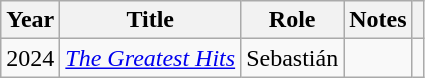<table class="wikitable plainrowheaders" style="text-align:left;">
<tr>
<th>Year</th>
<th>Title</th>
<th>Role</th>
<th>Notes</th>
<th></th>
</tr>
<tr>
<td>2024</td>
<td><em><a href='#'>The Greatest Hits</a></em></td>
<td>Sebastián</td>
<td></td>
<td></td>
</tr>
</table>
